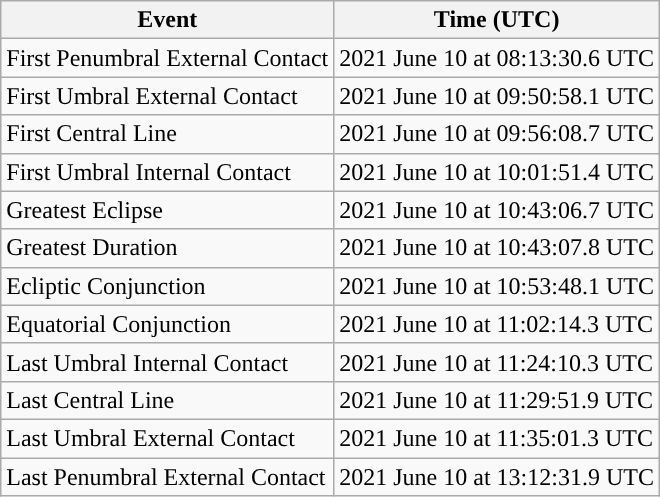<table class="wikitable">
<tr>
<th>Event</th>
<th>Time (UTC)</th>
</tr>
<tr>
<td>First Penumbral External Contact</td>
<td>2021 June 10 at 08:13:30.6 UTC</td>
</tr>
<tr>
<td>First Umbral External Contact</td>
<td>2021 June 10 at 09:50:58.1 UTC</td>
</tr>
<tr>
<td>First Central Line</td>
<td>2021 June 10 at 09:56:08.7 UTC</td>
</tr>
<tr>
<td>First Umbral Internal Contact</td>
<td>2021 June 10 at 10:01:51.4 UTC</td>
</tr>
<tr>
<td>Greatest Eclipse</td>
<td>2021 June 10 at 10:43:06.7 UTC</td>
</tr>
<tr>
<td>Greatest Duration</td>
<td>2021 June 10 at 10:43:07.8 UTC</td>
</tr>
<tr>
<td>Ecliptic Conjunction</td>
<td>2021 June 10 at 10:53:48.1 UTC</td>
</tr>
<tr>
<td>Equatorial Conjunction</td>
<td>2021 June 10 at 11:02:14.3 UTC</td>
</tr>
<tr>
<td>Last Umbral Internal Contact</td>
<td>2021 June 10 at 11:24:10.3 UTC</td>
</tr>
<tr>
<td>Last Central Line</td>
<td>2021 June 10 at 11:29:51.9 UTC</td>
</tr>
<tr>
<td>Last Umbral External Contact</td>
<td>2021 June 10 at 11:35:01.3 UTC</td>
</tr>
<tr>
<td>Last Penumbral External Contact</td>
<td>2021 June 10 at 13:12:31.9 UTC</td>
</tr>
</table>
